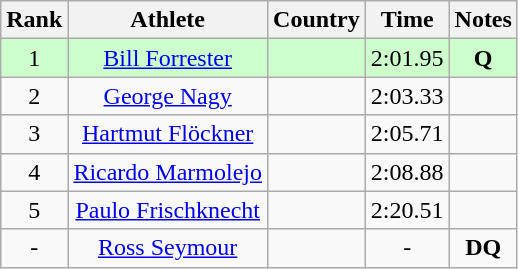<table class="wikitable sortable" style="text-align:center">
<tr>
<th>Rank</th>
<th>Athlete</th>
<th>Country</th>
<th>Time</th>
<th>Notes</th>
</tr>
<tr bgcolor=ccffcc>
<td>1</td>
<td><a href='#'>Bill Forrester</a></td>
<td align=left></td>
<td>2:01.95</td>
<td><strong>Q </strong></td>
</tr>
<tr>
<td>2</td>
<td><a href='#'>George Nagy</a></td>
<td align=left></td>
<td>2:03.33</td>
<td><strong> </strong></td>
</tr>
<tr>
<td>3</td>
<td><a href='#'>Hartmut Flöckner</a></td>
<td align=left></td>
<td>2:05.71</td>
<td><strong> </strong></td>
</tr>
<tr>
<td>4</td>
<td><a href='#'>Ricardo Marmolejo</a></td>
<td align=left></td>
<td>2:08.88</td>
<td><strong> </strong></td>
</tr>
<tr>
<td>5</td>
<td><a href='#'>Paulo Frischknecht</a></td>
<td align=left></td>
<td>2:20.51</td>
<td><strong> </strong></td>
</tr>
<tr>
<td>-</td>
<td><a href='#'>Ross Seymour</a></td>
<td align=left></td>
<td>-</td>
<td><strong>DQ </strong></td>
</tr>
</table>
